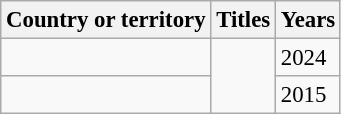<table class="wikitable" style="font-size:95%;">
<tr>
<th>Country or territory</th>
<th>Titles</th>
<th>Years</th>
</tr>
<tr>
<td></td>
<td rowspan="2"></td>
<td>2024</td>
</tr>
<tr>
<td></td>
<td>2015</td>
</tr>
</table>
